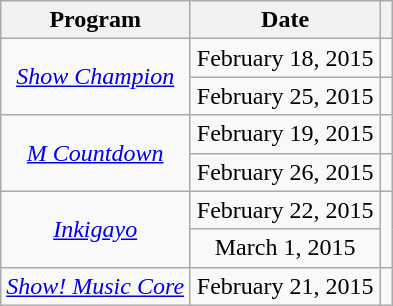<table class="wikitable sortable" style="text-align:center">
<tr>
<th>Program</th>
<th width="120">Date</th>
<th class="unsortable"></th>
</tr>
<tr>
<td rowspan="2"><em><a href='#'>Show Champion</a></em></td>
<td>February 18, 2015</td>
<td align="center"></td>
</tr>
<tr>
<td>February 25, 2015</td>
<td align="center"></td>
</tr>
<tr>
<td rowspan="2"><em><a href='#'>M Countdown</a></em></td>
<td>February 19, 2015</td>
<td align="center"></td>
</tr>
<tr>
<td>February 26, 2015</td>
<td align="center"></td>
</tr>
<tr>
<td rowspan="2"><em><a href='#'>Inkigayo</a></em></td>
<td>February 22, 2015</td>
<td align="center" rowspan="2"></td>
</tr>
<tr>
<td>March 1, 2015</td>
</tr>
<tr>
<td><em><a href='#'>Show! Music Core</a></em></td>
<td>February 21, 2015</td>
<td align="center"></td>
</tr>
</table>
